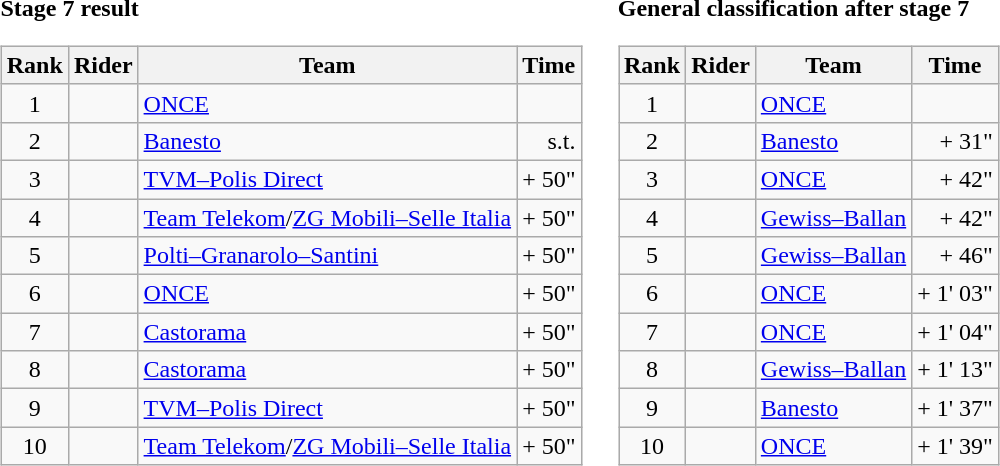<table>
<tr>
<td><strong>Stage 7 result</strong><br><table class="wikitable">
<tr>
<th scope="col">Rank</th>
<th scope="col">Rider</th>
<th scope="col">Team</th>
<th scope="col">Time</th>
</tr>
<tr>
<td style="text-align:center;">1</td>
<td> </td>
<td><a href='#'>ONCE</a></td>
<td style="text-align:right;"></td>
</tr>
<tr>
<td style="text-align:center;">2</td>
<td></td>
<td><a href='#'>Banesto</a></td>
<td style="text-align:right;">s.t.</td>
</tr>
<tr>
<td style="text-align:center;">3</td>
<td></td>
<td><a href='#'>TVM–Polis Direct</a></td>
<td style="text-align:right;">+ 50"</td>
</tr>
<tr>
<td style="text-align:center;">4</td>
<td></td>
<td><a href='#'>Team Telekom</a>/<a href='#'>ZG Mobili–Selle Italia</a></td>
<td style="text-align:right;">+ 50"</td>
</tr>
<tr>
<td style="text-align:center;">5</td>
<td></td>
<td><a href='#'>Polti–Granarolo–Santini</a></td>
<td style="text-align:right;">+ 50"</td>
</tr>
<tr>
<td style="text-align:center;">6</td>
<td></td>
<td><a href='#'>ONCE</a></td>
<td style="text-align:right;">+ 50"</td>
</tr>
<tr>
<td style="text-align:center;">7</td>
<td></td>
<td><a href='#'>Castorama</a></td>
<td style="text-align:right;">+ 50"</td>
</tr>
<tr>
<td style="text-align:center;">8</td>
<td></td>
<td><a href='#'>Castorama</a></td>
<td style="text-align:right;">+ 50"</td>
</tr>
<tr>
<td style="text-align:center;">9</td>
<td></td>
<td><a href='#'>TVM–Polis Direct</a></td>
<td style="text-align:right;">+ 50"</td>
</tr>
<tr>
<td style="text-align:center;">10</td>
<td></td>
<td><a href='#'>Team Telekom</a>/<a href='#'>ZG Mobili–Selle Italia</a></td>
<td style="text-align:right;">+ 50"</td>
</tr>
</table>
</td>
<td></td>
<td><strong>General classification after stage 7</strong><br><table class="wikitable">
<tr>
<th scope="col">Rank</th>
<th scope="col">Rider</th>
<th scope="col">Team</th>
<th scope="col">Time</th>
</tr>
<tr>
<td style="text-align:center;">1</td>
<td> </td>
<td><a href='#'>ONCE</a></td>
<td style="text-align:right;"></td>
</tr>
<tr>
<td style="text-align:center;">2</td>
<td></td>
<td><a href='#'>Banesto</a></td>
<td style="text-align:right;">+ 31"</td>
</tr>
<tr>
<td style="text-align:center;">3</td>
<td></td>
<td><a href='#'>ONCE</a></td>
<td style="text-align:right;">+ 42"</td>
</tr>
<tr>
<td style="text-align:center;">4</td>
<td></td>
<td><a href='#'>Gewiss–Ballan</a></td>
<td style="text-align:right;">+ 42"</td>
</tr>
<tr>
<td style="text-align:center;">5</td>
<td></td>
<td><a href='#'>Gewiss–Ballan</a></td>
<td style="text-align:right;">+ 46"</td>
</tr>
<tr>
<td style="text-align:center;">6</td>
<td></td>
<td><a href='#'>ONCE</a></td>
<td style="text-align:right;">+ 1' 03"</td>
</tr>
<tr>
<td style="text-align:center;">7</td>
<td></td>
<td><a href='#'>ONCE</a></td>
<td style="text-align:right;">+ 1' 04"</td>
</tr>
<tr>
<td style="text-align:center;">8</td>
<td></td>
<td><a href='#'>Gewiss–Ballan</a></td>
<td style="text-align:right;">+ 1' 13"</td>
</tr>
<tr>
<td style="text-align:center;">9</td>
<td></td>
<td><a href='#'>Banesto</a></td>
<td style="text-align:right;">+ 1' 37"</td>
</tr>
<tr>
<td style="text-align:center;">10</td>
<td></td>
<td><a href='#'>ONCE</a></td>
<td style="text-align:right;">+ 1' 39"</td>
</tr>
</table>
</td>
</tr>
</table>
